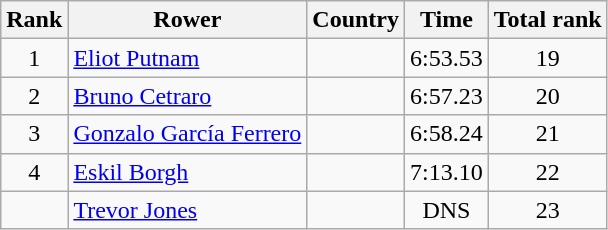<table class="wikitable" style="text-align:center">
<tr>
<th>Rank</th>
<th>Rower</th>
<th>Country</th>
<th>Time</th>
<th>Total rank</th>
</tr>
<tr>
<td>1</td>
<td align="left"><a href='#'>Eliot Putnam</a></td>
<td align="left"></td>
<td>6:53.53</td>
<td>19</td>
</tr>
<tr>
<td>2</td>
<td align="left"><a href='#'>Bruno Cetraro</a></td>
<td align="left"></td>
<td>6:57.23</td>
<td>20</td>
</tr>
<tr>
<td>3</td>
<td align="left"><a href='#'>Gonzalo García Ferrero</a></td>
<td align="left"></td>
<td>6:58.24</td>
<td>21</td>
</tr>
<tr>
<td>4</td>
<td align="left"><a href='#'>Eskil Borgh</a></td>
<td align="left"></td>
<td>7:13.10</td>
<td>22</td>
</tr>
<tr>
<td></td>
<td align="left"><a href='#'>Trevor Jones</a></td>
<td align="left"></td>
<td>DNS</td>
<td>23</td>
</tr>
</table>
